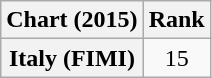<table class="wikitable plainrowheaders">
<tr>
<th>Chart (2015)</th>
<th>Rank</th>
</tr>
<tr>
<th scope="row">Italy (FIMI)</th>
<td style="text-align:center;">15</td>
</tr>
</table>
